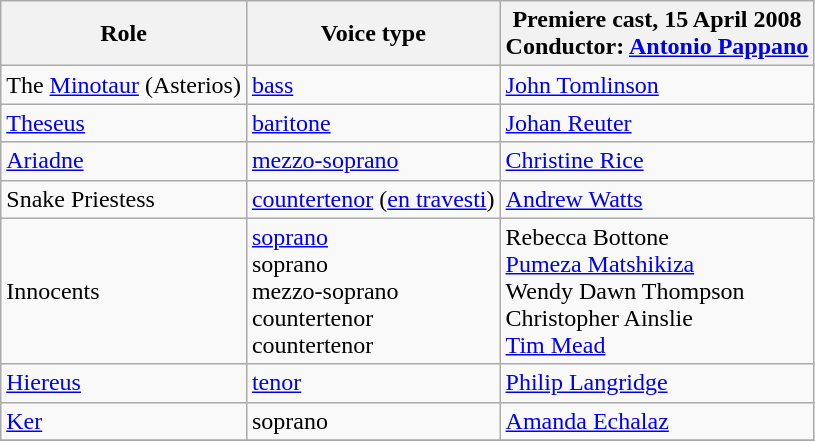<table class="wikitable">
<tr>
<th>Role</th>
<th>Voice type</th>
<th>Premiere cast, 15 April 2008<br>Conductor: <a href='#'>Antonio Pappano</a></th>
</tr>
<tr>
<td>The <a href='#'>Minotaur</a> (Asterios)</td>
<td><a href='#'>bass</a></td>
<td><a href='#'>John Tomlinson</a></td>
</tr>
<tr>
<td><a href='#'>Theseus</a></td>
<td><a href='#'>baritone</a></td>
<td><a href='#'>Johan Reuter</a></td>
</tr>
<tr>
<td><a href='#'>Ariadne</a></td>
<td><a href='#'>mezzo-soprano</a></td>
<td><a href='#'>Christine Rice</a></td>
</tr>
<tr>
<td>Snake Priestess</td>
<td><a href='#'>countertenor</a> (<a href='#'>en travesti</a>)</td>
<td><a href='#'>Andrew Watts</a></td>
</tr>
<tr>
<td>Innocents</td>
<td><a href='#'>soprano</a><br>soprano<br>mezzo-soprano<br>countertenor<br>countertenor</td>
<td>Rebecca Bottone<br><a href='#'>Pumeza Matshikiza</a><br>Wendy Dawn Thompson<br>Christopher Ainslie<br><a href='#'>Tim Mead</a></td>
</tr>
<tr>
<td><a href='#'>Hiereus</a></td>
<td><a href='#'>tenor</a></td>
<td><a href='#'>Philip Langridge</a></td>
</tr>
<tr>
<td><a href='#'>Ker</a></td>
<td>soprano</td>
<td><a href='#'>Amanda Echalaz</a></td>
</tr>
<tr>
</tr>
</table>
